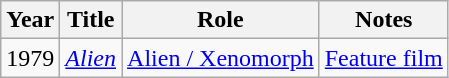<table class="wikitable">
<tr>
<th>Year</th>
<th>Title</th>
<th>Role</th>
<th>Notes</th>
</tr>
<tr>
<td>1979</td>
<td><em><a href='#'>Alien</a></em></td>
<td><a href='#'>Alien / Xenomorph</a></td>
<td><a href='#'>Feature film</a></td>
</tr>
</table>
